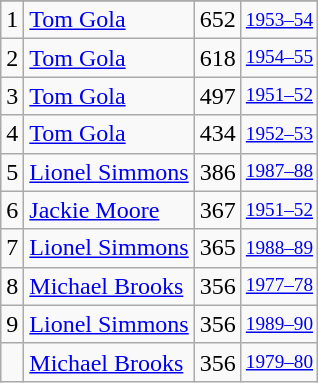<table class="wikitable">
<tr>
</tr>
<tr>
<td>1</td>
<td><a href='#'>Tom Gola</a></td>
<td>652</td>
<td style="font-size:80%;"><a href='#'>1953–54</a></td>
</tr>
<tr>
<td>2</td>
<td><a href='#'>Tom Gola</a></td>
<td>618</td>
<td style="font-size:80%;"><a href='#'>1954–55</a></td>
</tr>
<tr>
<td>3</td>
<td><a href='#'>Tom Gola</a></td>
<td>497</td>
<td style="font-size:80%;"><a href='#'>1951–52</a></td>
</tr>
<tr>
<td>4</td>
<td><a href='#'>Tom Gola</a></td>
<td>434</td>
<td style="font-size:80%;"><a href='#'>1952–53</a></td>
</tr>
<tr>
<td>5</td>
<td><a href='#'>Lionel Simmons</a></td>
<td>386</td>
<td style="font-size:80%;"><a href='#'>1987–88</a></td>
</tr>
<tr>
<td>6</td>
<td><a href='#'>Jackie Moore</a></td>
<td>367</td>
<td style="font-size:80%;"><a href='#'>1951–52</a></td>
</tr>
<tr>
<td>7</td>
<td><a href='#'>Lionel Simmons</a></td>
<td>365</td>
<td style="font-size:80%;"><a href='#'>1988–89</a></td>
</tr>
<tr>
<td>8</td>
<td><a href='#'>Michael Brooks</a></td>
<td>356</td>
<td style="font-size:80%;"><a href='#'>1977–78</a></td>
</tr>
<tr>
<td>9</td>
<td><a href='#'>Lionel Simmons</a></td>
<td>356</td>
<td style="font-size:80%;"><a href='#'>1989–90</a></td>
</tr>
<tr>
<td></td>
<td><a href='#'>Michael Brooks</a></td>
<td>356</td>
<td style="font-size:80%;"><a href='#'>1979–80</a></td>
</tr>
</table>
